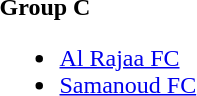<table>
<tr>
<td><strong>Group C</strong><br><ul><li><a href='#'>Al Rajaa FC</a></li><li><a href='#'>Samanoud FC</a></li></ul></td>
</tr>
</table>
